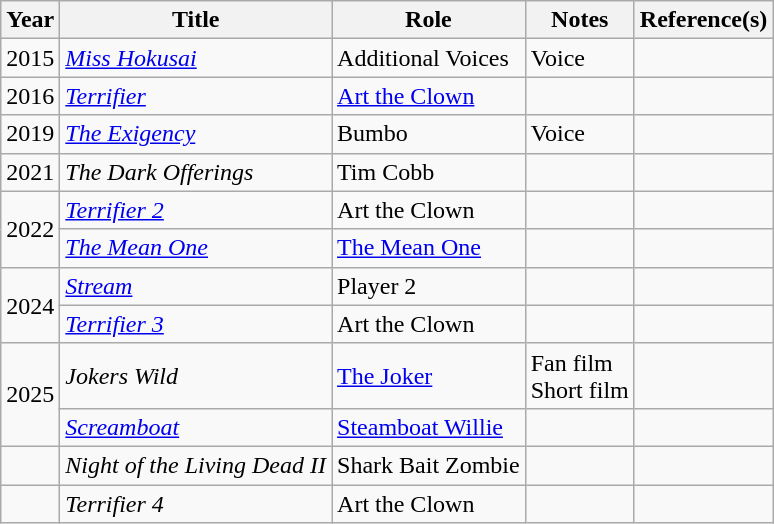<table class="wikitable sortable">
<tr>
<th>Year</th>
<th>Title</th>
<th>Role</th>
<th class="unsortable">Notes</th>
<th class="unsortable">Reference(s)</th>
</tr>
<tr>
<td>2015</td>
<td><em><a href='#'>Miss Hokusai</a></em></td>
<td>Additional Voices</td>
<td>Voice</td>
<td></td>
</tr>
<tr>
<td>2016</td>
<td><em><a href='#'>Terrifier</a></em></td>
<td><a href='#'>Art the Clown</a></td>
<td></td>
<td></td>
</tr>
<tr>
<td>2019</td>
<td><em><a href='#'>The Exigency</a></em></td>
<td>Bumbo</td>
<td>Voice</td>
<td></td>
</tr>
<tr>
<td>2021</td>
<td><em>The Dark Offerings</em></td>
<td>Tim Cobb</td>
<td></td>
<td></td>
</tr>
<tr>
<td rowspan="2">2022</td>
<td><em><a href='#'>Terrifier 2</a></em></td>
<td>Art the Clown</td>
<td></td>
<td></td>
</tr>
<tr>
<td><em><a href='#'>The Mean One</a></em></td>
<td><a href='#'>The Mean One</a></td>
<td></td>
<td></td>
</tr>
<tr>
<td rowspan="2">2024</td>
<td><em><a href='#'>Stream</a></em></td>
<td>Player 2</td>
<td></td>
<td></td>
</tr>
<tr>
<td><em><a href='#'>Terrifier 3</a></em></td>
<td>Art the Clown</td>
<td></td>
<td></td>
</tr>
<tr>
<td rowspan="2">2025</td>
<td><em>Jokers Wild</em></td>
<td><a href='#'>The Joker</a></td>
<td>Fan film<br>Short film</td>
<td></td>
</tr>
<tr>
<td><em><a href='#'>Screamboat</a></em></td>
<td><a href='#'>Steamboat Willie</a></td>
<td></td>
<td></td>
</tr>
<tr>
<td></td>
<td><em>Night of the Living Dead II</em></td>
<td>Shark Bait Zombie</td>
<td></td>
<td></td>
</tr>
<tr>
<td></td>
<td><em>Terrifier 4</em></td>
<td>Art the Clown</td>
<td></td>
</tr>
</table>
